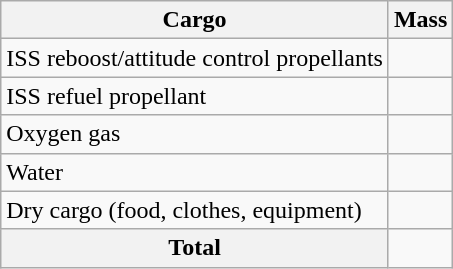<table class="wikitable">
<tr>
<th>Cargo</th>
<th>Mass</th>
</tr>
<tr>
<td>ISS reboost/attitude control propellants</td>
<td></td>
</tr>
<tr>
<td>ISS refuel propellant</td>
<td></td>
</tr>
<tr>
<td>Oxygen gas</td>
<td></td>
</tr>
<tr>
<td>Water</td>
<td></td>
</tr>
<tr>
<td>Dry cargo (food, clothes, equipment)</td>
<td></td>
</tr>
<tr>
<th>Total</th>
<td></td>
</tr>
</table>
